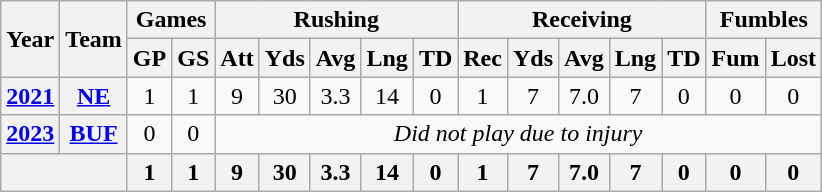<table class="wikitable" style="text-align:center;">
<tr>
<th rowspan="2">Year</th>
<th rowspan="2">Team</th>
<th colspan="2">Games</th>
<th colspan="5">Rushing</th>
<th colspan="5">Receiving</th>
<th colspan="2">Fumbles</th>
</tr>
<tr>
<th>GP</th>
<th>GS</th>
<th>Att</th>
<th>Yds</th>
<th>Avg</th>
<th>Lng</th>
<th>TD</th>
<th>Rec</th>
<th>Yds</th>
<th>Avg</th>
<th>Lng</th>
<th>TD</th>
<th>Fum</th>
<th>Lost</th>
</tr>
<tr>
<th><a href='#'>2021</a></th>
<th><a href='#'>NE</a></th>
<td>1</td>
<td>1</td>
<td>9</td>
<td>30</td>
<td>3.3</td>
<td>14</td>
<td>0</td>
<td>1</td>
<td>7</td>
<td>7.0</td>
<td>7</td>
<td>0</td>
<td>0</td>
<td>0</td>
</tr>
<tr>
<th><a href='#'>2023</a></th>
<th><a href='#'>BUF</a></th>
<td>0</td>
<td>0</td>
<td colspan="12"><em>Did not play due to injury</em></td>
</tr>
<tr>
<th colspan="2"></th>
<th>1</th>
<th>1</th>
<th>9</th>
<th>30</th>
<th>3.3</th>
<th>14</th>
<th>0</th>
<th>1</th>
<th>7</th>
<th>7.0</th>
<th>7</th>
<th>0</th>
<th>0</th>
<th>0</th>
</tr>
</table>
